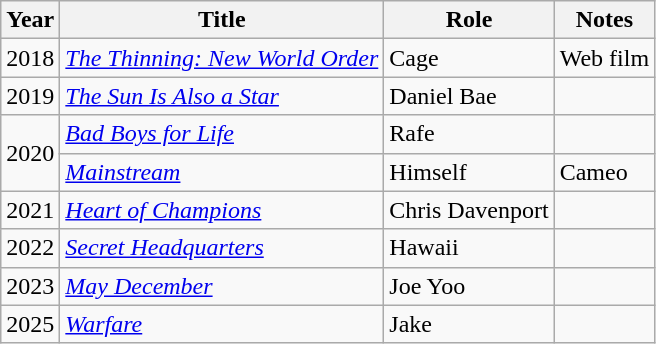<table class="wikitable">
<tr>
<th scope="col">Year</th>
<th scope="col">Title</th>
<th scope="col">Role</th>
<th scope="col">Notes</th>
</tr>
<tr>
<td>2018</td>
<td data-sort-value="Thinning: New World Order, The"><em><a href='#'>The Thinning: New World Order</a></em></td>
<td>Cage</td>
<td>Web film</td>
</tr>
<tr>
<td>2019</td>
<td data-sort-value="Sun Is Also a Star, The"><em><a href='#'>The Sun Is Also a Star</a></em></td>
<td>Daniel Bae</td>
<td></td>
</tr>
<tr>
<td rowspan="2">2020</td>
<td><em><a href='#'>Bad Boys for Life</a></em></td>
<td>Rafe</td>
<td></td>
</tr>
<tr>
<td><em><a href='#'>Mainstream</a></em></td>
<td>Himself</td>
<td>Cameo</td>
</tr>
<tr>
<td>2021</td>
<td><em><a href='#'>Heart of Champions</a></em></td>
<td>Chris Davenport</td>
<td></td>
</tr>
<tr>
<td>2022</td>
<td><em><a href='#'>Secret Headquarters</a></em></td>
<td>Hawaii</td>
<td></td>
</tr>
<tr>
<td>2023</td>
<td><em><a href='#'>May December</a></em></td>
<td>Joe Yoo</td>
<td></td>
</tr>
<tr>
<td>2025</td>
<td><em><a href='#'>Warfare</a></em></td>
<td>Jake</td>
<td></td>
</tr>
</table>
